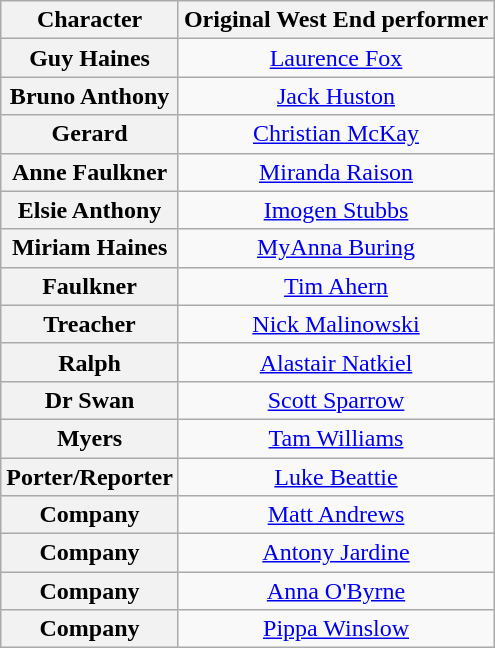<table class="wikitable">
<tr>
<th scope="col">Character</th>
<th scope="col" class="unsortable">Original West End performer</th>
</tr>
<tr>
<th scope="row">Guy Haines</th>
<td align="center" colspan="1"><a href='#'>Laurence Fox</a></td>
</tr>
<tr>
<th scope="row">Bruno Anthony</th>
<td align="center" colspan="1"><a href='#'>Jack Huston</a></td>
</tr>
<tr>
<th scope="row">Gerard</th>
<td align="center" colspan="1"><a href='#'>Christian McKay</a></td>
</tr>
<tr>
<th scope="row">Anne Faulkner</th>
<td align="center" colspan="1"><a href='#'>Miranda Raison</a></td>
</tr>
<tr>
<th scope="row">Elsie Anthony</th>
<td align="center" colspan="1"><a href='#'>Imogen Stubbs</a></td>
</tr>
<tr>
<th scope="row">Miriam Haines</th>
<td align="center" colspan="1"><a href='#'>MyAnna Buring</a></td>
</tr>
<tr>
<th scope="row">Faulkner</th>
<td align="center" colspan="1"><a href='#'>Tim Ahern</a></td>
</tr>
<tr>
<th scope="row">Treacher</th>
<td align="center" colspan="1"><a href='#'>Nick Malinowski</a></td>
</tr>
<tr>
<th scope="row">Ralph</th>
<td align="center" colspan="1"><a href='#'>Alastair Natkiel</a></td>
</tr>
<tr>
<th scope="row">Dr Swan</th>
<td align="center" colspan="1"><a href='#'>Scott Sparrow</a></td>
</tr>
<tr>
<th scope="row">Myers</th>
<td align="center" colspan="1"><a href='#'>Tam Williams</a></td>
</tr>
<tr>
<th scope="row">Porter/Reporter</th>
<td align="center" colspan="1"><a href='#'>Luke Beattie</a></td>
</tr>
<tr>
<th scope="row">Company</th>
<td align="center" colspan="1"><a href='#'>Matt Andrews</a></td>
</tr>
<tr>
<th scope="row">Company</th>
<td align="center" colspan="1"><a href='#'>Antony Jardine</a></td>
</tr>
<tr>
<th scope="row">Company</th>
<td align="center" colspan="1"><a href='#'>Anna O'Byrne</a></td>
</tr>
<tr>
<th scope="row">Company</th>
<td align="center" colspan="1"><a href='#'>Pippa Winslow</a></td>
</tr>
</table>
